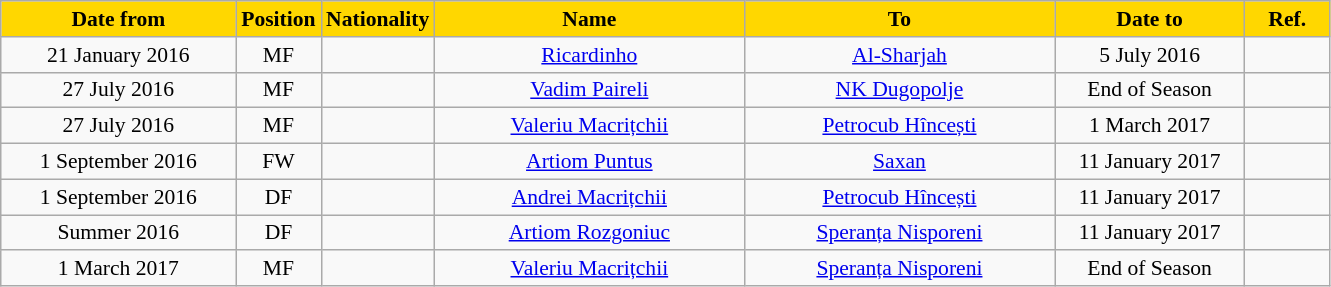<table class="wikitable" style="text-align:center; font-size:90%; ">
<tr>
<th style="background:gold; color:black; width:150px;">Date from</th>
<th style="background:gold; color:black; width:50px;">Position</th>
<th style="background:gold; color:black; width:50px;">Nationality</th>
<th style="background:gold; color:black; width:200px;">Name</th>
<th style="background:gold; color:black; width:200px;">To</th>
<th style="background:gold; color:black; width:120px;">Date to</th>
<th style="background:gold; color:black; width:50px;">Ref.</th>
</tr>
<tr>
<td>21 January 2016</td>
<td>MF</td>
<td></td>
<td><a href='#'>Ricardinho</a></td>
<td><a href='#'>Al-Sharjah</a></td>
<td>5 July 2016</td>
<td></td>
</tr>
<tr>
<td>27 July 2016</td>
<td>MF</td>
<td></td>
<td><a href='#'>Vadim Paireli</a></td>
<td><a href='#'>NK Dugopolje</a></td>
<td>End of Season</td>
<td></td>
</tr>
<tr>
<td>27 July 2016</td>
<td>MF</td>
<td></td>
<td><a href='#'>Valeriu Macrițchii</a></td>
<td><a href='#'>Petrocub Hîncești</a></td>
<td>1 March 2017</td>
<td></td>
</tr>
<tr>
<td>1 September 2016</td>
<td>FW</td>
<td></td>
<td><a href='#'>Artiom Puntus</a></td>
<td><a href='#'>Saxan</a></td>
<td>11 January 2017</td>
<td></td>
</tr>
<tr>
<td>1 September 2016</td>
<td>DF</td>
<td></td>
<td><a href='#'>Andrei Macrițchii</a></td>
<td><a href='#'>Petrocub Hîncești</a></td>
<td>11 January 2017</td>
<td></td>
</tr>
<tr>
<td>Summer 2016</td>
<td>DF</td>
<td></td>
<td><a href='#'>Artiom Rozgoniuc</a></td>
<td><a href='#'>Speranța Nisporeni</a></td>
<td>11 January 2017</td>
<td></td>
</tr>
<tr>
<td>1 March 2017</td>
<td>MF</td>
<td></td>
<td><a href='#'>Valeriu Macrițchii</a></td>
<td><a href='#'>Speranța Nisporeni</a></td>
<td>End of Season</td>
<td></td>
</tr>
</table>
